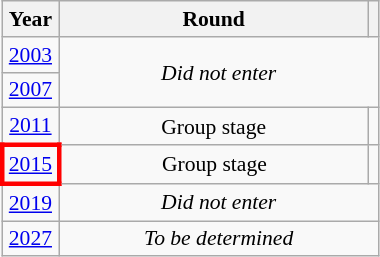<table class="wikitable" style="text-align: center; font-size:90%">
<tr>
<th>Year</th>
<th style="width:200px">Round</th>
<th></th>
</tr>
<tr>
<td><a href='#'>2003</a></td>
<td colspan="2" rowspan="2"><em>Did not enter</em></td>
</tr>
<tr>
<td><a href='#'>2007</a></td>
</tr>
<tr>
<td><a href='#'>2011</a></td>
<td>Group stage</td>
<td></td>
</tr>
<tr>
<td style="border: 3px solid red"><a href='#'>2015</a></td>
<td>Group stage</td>
<td></td>
</tr>
<tr>
<td><a href='#'>2019</a></td>
<td colspan="2"><em>Did not enter</em></td>
</tr>
<tr>
<td><a href='#'>2027</a></td>
<td colspan="2"><em>To be determined</em></td>
</tr>
</table>
